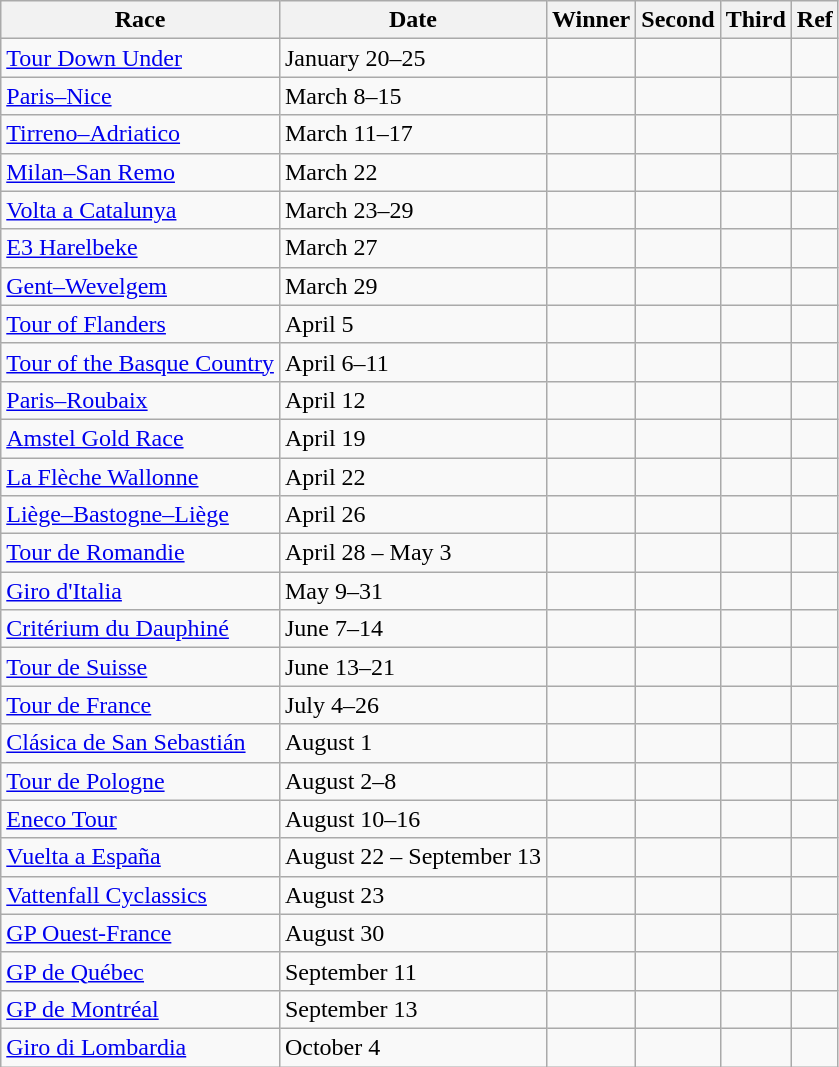<table class="wikitable">
<tr>
<th>Race</th>
<th>Date</th>
<th>Winner</th>
<th>Second</th>
<th>Third</th>
<th>Ref</th>
</tr>
<tr>
<td> <a href='#'>Tour Down Under</a></td>
<td>January 20–25</td>
<td></td>
<td></td>
<td></td>
<td align=center></td>
</tr>
<tr>
<td> <a href='#'>Paris–Nice</a></td>
<td>March 8–15</td>
<td></td>
<td></td>
<td></td>
<td align=center></td>
</tr>
<tr>
<td> <a href='#'>Tirreno–Adriatico</a></td>
<td>March 11–17</td>
<td></td>
<td></td>
<td></td>
<td align=center></td>
</tr>
<tr>
<td> <a href='#'>Milan–San Remo</a></td>
<td>March 22</td>
<td></td>
<td></td>
<td></td>
<td align=center></td>
</tr>
<tr>
<td> <a href='#'>Volta a Catalunya</a></td>
<td>March 23–29</td>
<td></td>
<td></td>
<td></td>
<td align=center></td>
</tr>
<tr>
<td> <a href='#'>E3 Harelbeke</a></td>
<td>March 27</td>
<td></td>
<td></td>
<td></td>
<td align=center></td>
</tr>
<tr>
<td> <a href='#'>Gent–Wevelgem</a></td>
<td>March 29</td>
<td></td>
<td></td>
<td></td>
<td align=center></td>
</tr>
<tr>
<td> <a href='#'>Tour of Flanders</a></td>
<td>April 5</td>
<td></td>
<td></td>
<td></td>
<td align=center></td>
</tr>
<tr>
<td> <a href='#'>Tour of the Basque Country</a></td>
<td>April 6–11</td>
<td></td>
<td></td>
<td></td>
<td align=center></td>
</tr>
<tr>
<td> <a href='#'>Paris–Roubaix</a></td>
<td>April 12</td>
<td></td>
<td></td>
<td></td>
<td align=center></td>
</tr>
<tr>
<td> <a href='#'>Amstel Gold Race</a></td>
<td>April 19</td>
<td></td>
<td></td>
<td></td>
<td align=center></td>
</tr>
<tr>
<td> <a href='#'>La Flèche Wallonne</a></td>
<td>April 22</td>
<td></td>
<td></td>
<td></td>
<td align=center></td>
</tr>
<tr>
<td> <a href='#'>Liège–Bastogne–Liège</a></td>
<td>April 26</td>
<td></td>
<td></td>
<td></td>
<td align=center></td>
</tr>
<tr>
<td> <a href='#'>Tour de Romandie</a></td>
<td>April 28 – May 3</td>
<td></td>
<td></td>
<td></td>
<td align=center></td>
</tr>
<tr>
<td> <a href='#'>Giro d'Italia</a></td>
<td>May 9–31</td>
<td></td>
<td></td>
<td></td>
<td align=center></td>
</tr>
<tr>
<td> <a href='#'>Critérium du Dauphiné</a></td>
<td>June 7–14</td>
<td></td>
<td></td>
<td></td>
<td align=center></td>
</tr>
<tr>
<td> <a href='#'>Tour de Suisse</a></td>
<td>June 13–21</td>
<td></td>
<td></td>
<td></td>
<td align=center></td>
</tr>
<tr>
<td> <a href='#'>Tour de France</a></td>
<td>July 4–26</td>
<td></td>
<td></td>
<td></td>
<td align=center></td>
</tr>
<tr>
<td> <a href='#'>Clásica de San Sebastián</a></td>
<td>August 1</td>
<td></td>
<td></td>
<td></td>
<td align=center></td>
</tr>
<tr>
<td> <a href='#'>Tour de Pologne</a></td>
<td>August 2–8</td>
<td></td>
<td></td>
<td></td>
<td align=center></td>
</tr>
<tr>
<td> <a href='#'>Eneco Tour</a></td>
<td>August 10–16</td>
<td></td>
<td></td>
<td></td>
<td align=center></td>
</tr>
<tr>
<td> <a href='#'>Vuelta a España</a></td>
<td>August 22 – September 13</td>
<td></td>
<td></td>
<td></td>
<td align=center></td>
</tr>
<tr>
<td> <a href='#'>Vattenfall Cyclassics</a></td>
<td>August 23</td>
<td></td>
<td></td>
<td></td>
<td align=center></td>
</tr>
<tr>
<td> <a href='#'>GP Ouest-France</a></td>
<td>August 30</td>
<td></td>
<td></td>
<td></td>
<td align=center></td>
</tr>
<tr>
<td> <a href='#'>GP de Québec</a></td>
<td>September 11</td>
<td></td>
<td></td>
<td></td>
<td align=center></td>
</tr>
<tr>
<td> <a href='#'>GP de Montréal</a></td>
<td>September 13</td>
<td></td>
<td></td>
<td></td>
<td align=center></td>
</tr>
<tr>
<td> <a href='#'>Giro di Lombardia</a></td>
<td>October 4</td>
<td></td>
<td></td>
<td></td>
<td align=center></td>
</tr>
</table>
